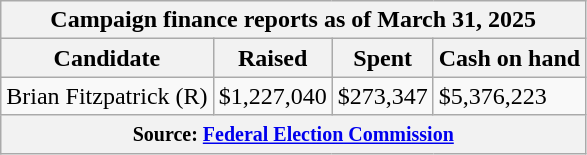<table class="wikitable sortable">
<tr>
<th colspan=4>Campaign finance reports as of March 31, 2025</th>
</tr>
<tr style="text-align:center;">
<th>Candidate</th>
<th>Raised</th>
<th>Spent</th>
<th>Cash on hand</th>
</tr>
<tr>
<td>Brian Fitzpatrick (R)</td>
<td>$1,227,040</td>
<td>$273,347</td>
<td>$5,376,223</td>
</tr>
<tr>
<th colspan="4"><small>Source: <a href='#'>Federal Election Commission</a></small></th>
</tr>
</table>
